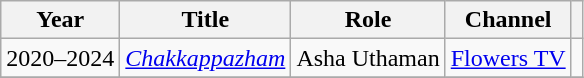<table class="wikitable plainrowheaders sortable" style="margin-right: 0;">
<tr>
<th scope="col">Year</th>
<th scope="col">Title</th>
<th scope="col">Role</th>
<th scope="col" class="unsortable">Channel</th>
<th scope="col" class="unsortable"></th>
</tr>
<tr>
<td>2020–2024</td>
<td><em><a href='#'>Chakkappazham</a></em></td>
<td>Asha Uthaman</td>
<td><a href='#'>Flowers TV</a></td>
<td></td>
</tr>
<tr>
</tr>
</table>
